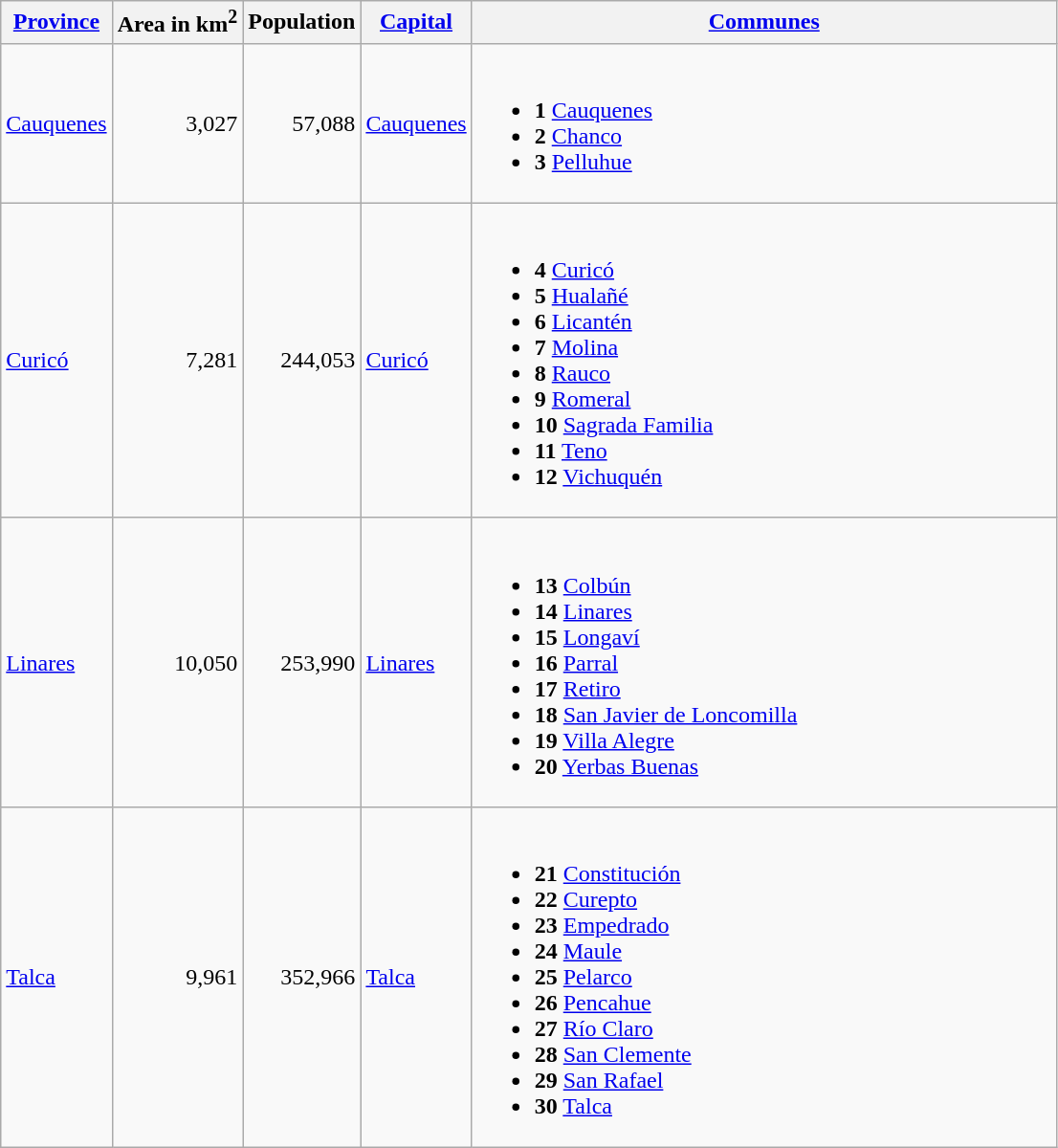<table class="wikitable">
<tr>
<th><a href='#'>Province</a></th>
<th>Area in km<sup>2</sup></th>
<th>Population</th>
<th><a href='#'>Capital</a></th>
<th scope="col" width="400"><a href='#'>Communes</a></th>
</tr>
<tr>
<td><a href='#'>Cauquenes</a></td>
<td align=right>3,027</td>
<td align=right>57,088</td>
<td><a href='#'>Cauquenes</a></td>
<td><br><ul><li><strong>1</strong> <a href='#'>Cauquenes</a></li><li><strong>2</strong> <a href='#'>Chanco</a></li><li><strong>3</strong> <a href='#'>Pelluhue</a></li></ul></td>
</tr>
<tr>
<td><a href='#'>Curicó</a></td>
<td align=right>7,281</td>
<td align=right>244,053</td>
<td><a href='#'>Curicó</a></td>
<td><br><ul><li><strong>4</strong> <a href='#'>Curicó</a></li><li><strong>5</strong> <a href='#'>Hualañé</a></li><li><strong>6</strong> <a href='#'>Licantén</a></li><li><strong>7</strong> <a href='#'>Molina</a></li><li><strong>8</strong> <a href='#'>Rauco</a></li><li><strong>9</strong> <a href='#'>Romeral</a></li><li><strong>10</strong> <a href='#'>Sagrada Familia</a></li><li><strong>11</strong> <a href='#'>Teno</a></li><li><strong>12</strong> <a href='#'>Vichuquén</a></li></ul></td>
</tr>
<tr>
<td><a href='#'>Linares</a></td>
<td align=right>10,050</td>
<td align=right>253,990</td>
<td><a href='#'>Linares</a></td>
<td><br><ul><li><strong>13</strong> <a href='#'>Colbún</a></li><li><strong>14</strong> <a href='#'>Linares</a></li><li><strong>15</strong> <a href='#'>Longaví</a></li><li><strong>16</strong> <a href='#'>Parral</a></li><li><strong>17</strong> <a href='#'>Retiro</a></li><li><strong>18</strong> <a href='#'>San Javier de Loncomilla</a></li><li><strong>19</strong> <a href='#'>Villa Alegre</a></li><li><strong>20</strong> <a href='#'>Yerbas Buenas</a></li></ul></td>
</tr>
<tr>
<td><a href='#'>Talca</a></td>
<td align=right>9,961</td>
<td align=right>352,966</td>
<td><a href='#'>Talca</a></td>
<td><br><ul><li><strong>21</strong> <a href='#'>Constitución</a></li><li><strong>22</strong> <a href='#'>Curepto</a></li><li><strong>23</strong> <a href='#'>Empedrado</a></li><li><strong>24</strong> <a href='#'>Maule</a></li><li><strong>25</strong> <a href='#'>Pelarco</a></li><li><strong>26</strong> <a href='#'>Pencahue</a></li><li><strong>27</strong> <a href='#'>Río Claro</a></li><li><strong>28</strong> <a href='#'>San Clemente</a></li><li><strong>29</strong> <a href='#'>San Rafael</a></li><li><strong>30</strong> <a href='#'>Talca</a></li></ul></td>
</tr>
</table>
